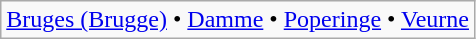<table class="wikitable">
<tr>
<td><a href='#'>Bruges (Brugge)</a> • <a href='#'>Damme</a> • <a href='#'>Poperinge</a> • <a href='#'>Veurne</a></td>
</tr>
</table>
